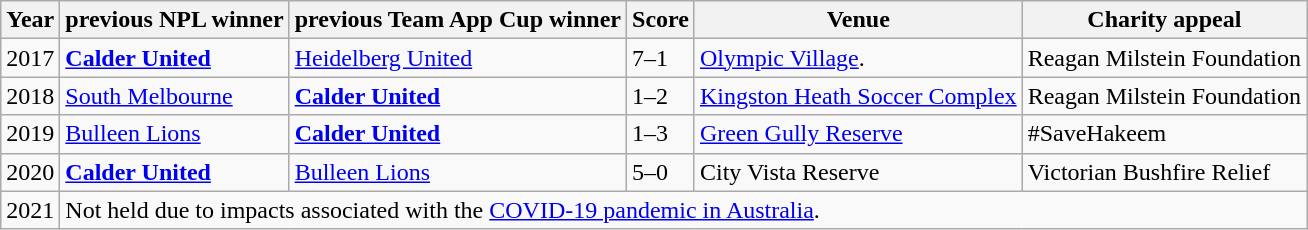<table class="wikitable">
<tr>
<th>Year</th>
<th>previous NPL winner</th>
<th>previous Team App Cup winner</th>
<th>Score</th>
<th>Venue</th>
<th>Charity appeal</th>
</tr>
<tr>
<td>2017</td>
<td><strong><a href='#'>Calder United</a></strong></td>
<td><a href='#'>Heidelberg United</a></td>
<td>7–1</td>
<td><a href='#'>Olympic Village</a>.</td>
<td>Reagan Milstein Foundation</td>
</tr>
<tr>
<td>2018</td>
<td><a href='#'>South Melbourne</a></td>
<td><strong><a href='#'>Calder United</a></strong></td>
<td>1–2</td>
<td><a href='#'>Kingston Heath Soccer Complex</a></td>
<td>Reagan Milstein Foundation</td>
</tr>
<tr>
<td>2019</td>
<td><a href='#'>Bulleen Lions</a></td>
<td><strong><a href='#'>Calder United</a></strong></td>
<td>1–3</td>
<td><a href='#'>Green Gully Reserve</a></td>
<td>#SaveHakeem</td>
</tr>
<tr>
<td>2020</td>
<td><strong><a href='#'>Calder United</a></strong></td>
<td><a href='#'>Bulleen Lions</a></td>
<td>5–0</td>
<td>City Vista Reserve</td>
<td>Victorian Bushfire Relief</td>
</tr>
<tr>
<td>2021</td>
<td colspan=5>Not held due to impacts associated with the <a href='#'>COVID-19 pandemic in Australia</a>.</td>
</tr>
</table>
